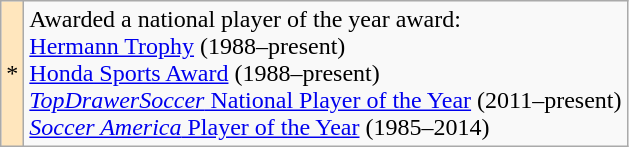<table class="wikitable">
<tr>
<td style="background-color:#FFE6BD">*</td>
<td>Awarded a national player of the year award:<br><a href='#'>Hermann Trophy</a> (1988–present)<br><a href='#'>Honda Sports Award</a> (1988–present)<br><a href='#'><em>TopDrawerSoccer</em> National Player of the Year</a> (2011–present)<br><a href='#'><em>Soccer America</em> Player of the Year</a> (1985–2014)</td>
</tr>
</table>
